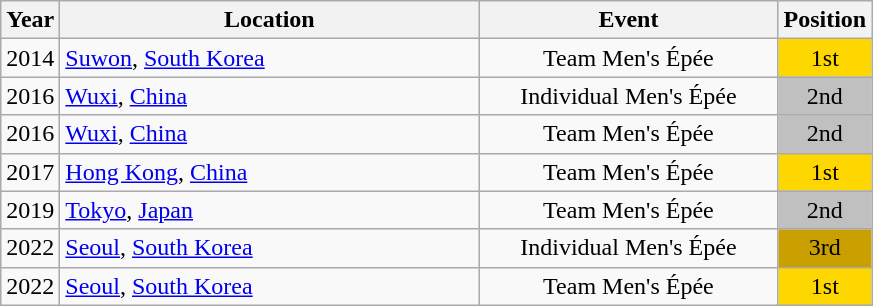<table class="wikitable" style="text-align:center;">
<tr>
<th>Year</th>
<th style="width:17em">Location</th>
<th style="width:12em">Event</th>
<th>Position</th>
</tr>
<tr>
<td>2014</td>
<td rowspan="1" align="left"> <a href='#'>Suwon</a>, <a href='#'>South Korea</a></td>
<td>Team Men's Épée</td>
<td bgcolor="gold">1st</td>
</tr>
<tr>
<td>2016</td>
<td rowspan="1" align="left"> <a href='#'>Wuxi</a>, <a href='#'>China</a></td>
<td>Individual Men's Épée</td>
<td bgcolor="silver">2nd</td>
</tr>
<tr>
<td>2016</td>
<td rowspan="1" align="left"> <a href='#'>Wuxi</a>, <a href='#'>China</a></td>
<td>Team Men's Épée</td>
<td bgcolor="silver">2nd</td>
</tr>
<tr>
<td>2017</td>
<td rowspan="1" align="left"> <a href='#'>Hong Kong</a>, <a href='#'>China</a></td>
<td>Team Men's Épée</td>
<td bgcolor="gold">1st</td>
</tr>
<tr>
<td>2019</td>
<td rowspan="1" align="left"> <a href='#'>Tokyo</a>, <a href='#'>Japan</a></td>
<td>Team Men's Épée</td>
<td bgcolor="silver">2nd</td>
</tr>
<tr>
<td>2022</td>
<td rowspan="1" align="left"> <a href='#'>Seoul</a>, <a href='#'>South Korea</a></td>
<td>Individual Men's Épée</td>
<td bgcolor="caramel">3rd</td>
</tr>
<tr>
<td>2022</td>
<td rowspan="1" align="left"> <a href='#'>Seoul</a>, <a href='#'>South Korea</a></td>
<td>Team Men's Épée</td>
<td bgcolor="gold">1st</td>
</tr>
</table>
